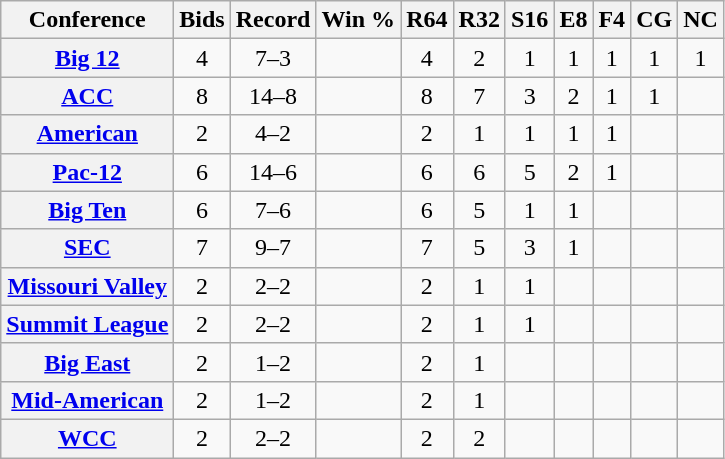<table class="wikitable sortable plainrowheaders" style="text-align:center;">
<tr>
<th scope="col">Conference</th>
<th scope="col">Bids</th>
<th scope="col">Record</th>
<th scope="col">Win %</th>
<th scope="col">R64</th>
<th scope="col">R32</th>
<th scope="col">S16</th>
<th scope="col">E8</th>
<th scope="col">F4</th>
<th scope="col">CG</th>
<th scope="col">NC</th>
</tr>
<tr>
<th scope="row"><a href='#'>Big 12</a></th>
<td>4</td>
<td>7–3</td>
<td></td>
<td>4</td>
<td>2</td>
<td>1</td>
<td>1</td>
<td>1</td>
<td>1</td>
<td>1</td>
</tr>
<tr>
<th scope="row"><a href='#'>ACC</a></th>
<td>8</td>
<td>14–8</td>
<td></td>
<td>8</td>
<td>7</td>
<td>3</td>
<td>2</td>
<td>1</td>
<td>1</td>
<td></td>
</tr>
<tr>
<th scope="row"><a href='#'>American</a></th>
<td>2</td>
<td>4–2</td>
<td></td>
<td>2</td>
<td>1</td>
<td>1</td>
<td>1</td>
<td>1</td>
<td></td>
<td></td>
</tr>
<tr>
<th scope="row"><a href='#'>Pac-12</a></th>
<td>6</td>
<td>14–6</td>
<td></td>
<td>6</td>
<td>6</td>
<td>5</td>
<td>2</td>
<td>1</td>
<td></td>
<td></td>
</tr>
<tr>
<th scope="row"><a href='#'>Big Ten</a></th>
<td>6</td>
<td>7–6</td>
<td></td>
<td>6</td>
<td>5</td>
<td>1</td>
<td>1</td>
<td></td>
<td></td>
<td></td>
</tr>
<tr>
<th scope="row"><a href='#'>SEC</a></th>
<td>7</td>
<td>9–7</td>
<td></td>
<td>7</td>
<td>5</td>
<td>3</td>
<td>1</td>
<td></td>
<td></td>
<td></td>
</tr>
<tr>
<th scope="row"><a href='#'>Missouri Valley</a></th>
<td>2</td>
<td>2–2</td>
<td></td>
<td>2</td>
<td>1</td>
<td>1</td>
<td></td>
<td></td>
<td></td>
<td></td>
</tr>
<tr>
<th scope="row"><a href='#'>Summit League</a></th>
<td>2</td>
<td>2–2</td>
<td></td>
<td>2</td>
<td>1</td>
<td>1</td>
<td></td>
<td></td>
<td></td>
<td></td>
</tr>
<tr>
<th scope="row"><a href='#'>Big East</a></th>
<td>2</td>
<td>1–2</td>
<td></td>
<td>2</td>
<td>1</td>
<td></td>
<td></td>
<td></td>
<td></td>
<td></td>
</tr>
<tr>
<th scope="row"><a href='#'>Mid-American</a></th>
<td>2</td>
<td>1–2</td>
<td></td>
<td>2</td>
<td>1</td>
<td></td>
<td></td>
<td></td>
<td></td>
<td></td>
</tr>
<tr>
<th scope="row"><a href='#'>WCC</a></th>
<td>2</td>
<td>2–2</td>
<td></td>
<td>2</td>
<td>2</td>
<td></td>
<td></td>
<td></td>
<td></td>
<td></td>
</tr>
</table>
